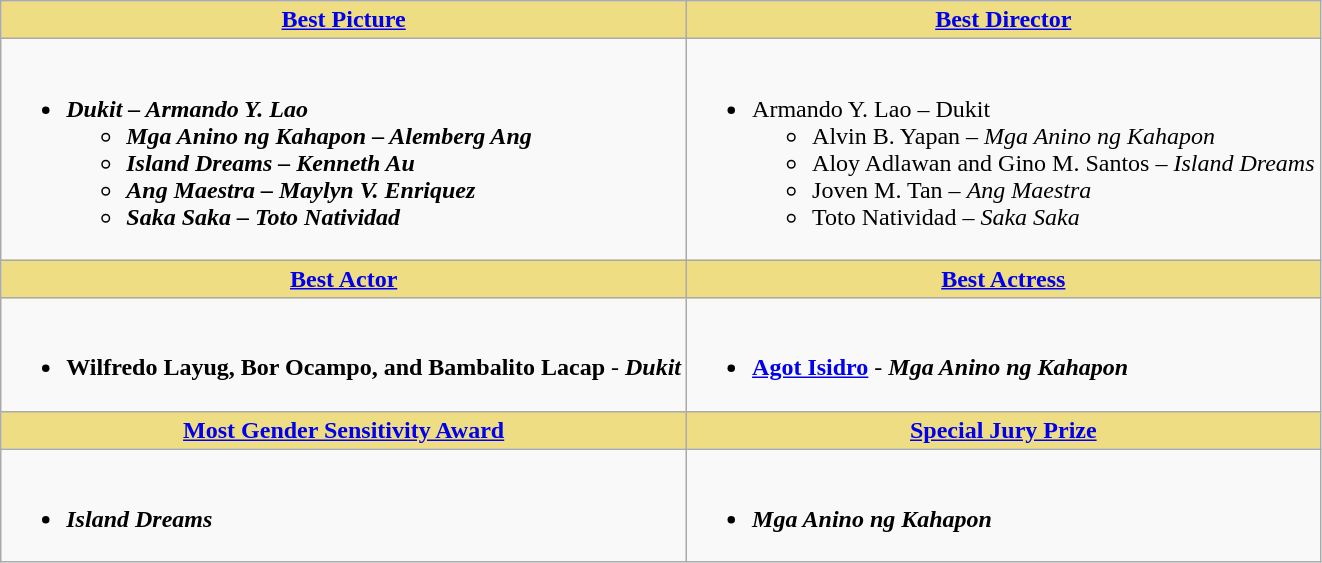<table class=wikitable style="width=150%">
<tr>
<th style="background:#EEDD82;" ! style="width=50%"><a href='#'>Best Picture</a></th>
<th style="background:#EEDD82;" ! style="width=50%"><a href='#'>Best Director</a></th>
</tr>
<tr>
<td valign="top"><br><ul><li><strong><em>Dukit<em> – Armando Y. Lao<strong><ul><li></em>Mga Anino ng Kahapon<em> – Alemberg Ang</li><li></em>Island Dreams<em> – Kenneth Au</li><li></em>Ang Maestra<em> – Maylyn V. Enriquez</li><li></em>Saka Saka<em> – Toto Natividad</li></ul></li></ul></td>
<td valign="top"><br><ul><li></strong>Armando Y. Lao – </em>Dukit</em></strong><ul><li>Alvin B. Yapan – <em>Mga Anino ng Kahapon</em></li><li>Aloy Adlawan and Gino M. Santos – <em>Island Dreams</em></li><li>Joven M. Tan – <em>Ang Maestra</em></li><li>Toto Natividad – <em>Saka Saka</em></li></ul></li></ul></td>
</tr>
<tr>
<th style="background:#EEDD82;" ! style="width=50%"><a href='#'>Best Actor</a></th>
<th style="background:#EEDD82;" ! style="width=50%"><a href='#'>Best Actress</a></th>
</tr>
<tr>
<td valign="top"><br><ul><li><strong>Wilfredo Layug, Bor Ocampo, and Bambalito Lacap</strong> - <strong><em>Dukit</em></strong></li></ul></td>
<td valign="top"><br><ul><li><strong><a href='#'>Agot Isidro</a></strong> - <strong><em>Mga Anino ng Kahapon</em></strong></li></ul></td>
</tr>
<tr>
<th style="background:#EEDD82;" ! style="width=50%"><a href='#'>Most Gender Sensitivity Award</a></th>
<th style="background:#EEDD82;" ! style="width=50%"><a href='#'>Special Jury Prize</a></th>
</tr>
<tr>
<td valign="top"><br><ul><li><strong><em>Island Dreams</em></strong></li></ul></td>
<td valign="top"><br><ul><li><strong><em>Mga Anino ng Kahapon</em></strong></li></ul></td>
</tr>
</table>
